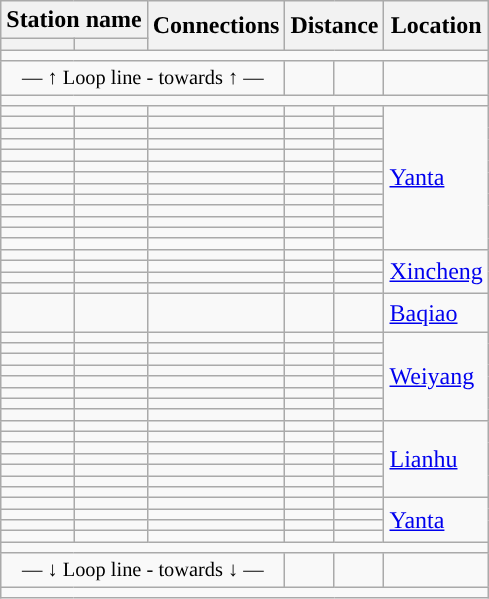<table class="wikitable">
<tr>
<th colspan="2">Station name</th>
<th rowspan="2">Connections</th>
<th colspan="2" rowspan="2">Distance<br></th>
<th rowspan="2">Location</th>
</tr>
<tr>
<th></th>
<th></th>
</tr>
<tr style="background:#">
<td colspan = "6"></td>
</tr>
<tr>
<td colspan="3" style="font-size:85%; text-align:center;">— ↑ Loop line - towards  ↑ —</td>
<td></td>
<td></td>
</tr>
<tr style="background:#">
<td colspan = "6"></td>
</tr>
<tr>
<td></td>
<td></td>
<td></td>
<td></td>
<td></td>
<td rowspan= "13"><a href='#'>Yanta</a></td>
</tr>
<tr>
<td></td>
<td></td>
<td></td>
<td></td>
<td></td>
</tr>
<tr>
<td></td>
<td></td>
<td></td>
<td></td>
<td></td>
</tr>
<tr>
<td></td>
<td></td>
<td></td>
<td></td>
<td></td>
</tr>
<tr>
<td></td>
<td></td>
<td></td>
<td></td>
<td></td>
</tr>
<tr>
<td></td>
<td></td>
<td></td>
<td></td>
<td></td>
</tr>
<tr>
<td></td>
<td></td>
<td></td>
<td></td>
<td></td>
</tr>
<tr>
<td></td>
<td></td>
<td></td>
<td></td>
<td></td>
</tr>
<tr>
<td></td>
<td></td>
<td></td>
<td></td>
<td></td>
</tr>
<tr>
<td></td>
<td></td>
<td></td>
<td></td>
<td></td>
</tr>
<tr>
<td></td>
<td></td>
<td></td>
<td></td>
<td></td>
</tr>
<tr>
<td></td>
<td></td>
<td></td>
<td></td>
<td></td>
</tr>
<tr>
<td></td>
<td></td>
<td></td>
<td></td>
<td></td>
</tr>
<tr>
<td></td>
<td></td>
<td></td>
<td></td>
<td></td>
<td rowspan= "4"><a href='#'>Xincheng</a></td>
</tr>
<tr>
<td></td>
<td></td>
<td></td>
<td></td>
<td></td>
</tr>
<tr>
<td></td>
<td></td>
<td></td>
<td></td>
<td></td>
</tr>
<tr>
<td></td>
<td></td>
<td></td>
<td></td>
<td></td>
</tr>
<tr>
<td></td>
<td></td>
<td></td>
<td></td>
<td></td>
<td rowspan= "1"><a href='#'>Baqiao</a></td>
</tr>
<tr>
<td></td>
<td></td>
<td></td>
<td></td>
<td></td>
<td rowspan= "8"><a href='#'>Weiyang</a></td>
</tr>
<tr>
<td></td>
<td></td>
<td></td>
<td></td>
<td></td>
</tr>
<tr>
<td></td>
<td></td>
<td></td>
<td></td>
<td></td>
</tr>
<tr>
<td></td>
<td></td>
<td></td>
<td></td>
<td></td>
</tr>
<tr>
<td></td>
<td></td>
<td></td>
<td></td>
<td></td>
</tr>
<tr>
<td></td>
<td></td>
<td></td>
<td></td>
<td></td>
</tr>
<tr>
<td></td>
<td></td>
<td></td>
<td></td>
<td></td>
</tr>
<tr>
<td></td>
<td></td>
<td></td>
<td></td>
<td></td>
</tr>
<tr>
<td></td>
<td></td>
<td></td>
<td></td>
<td></td>
<td rowspan= "7"><a href='#'>Lianhu</a></td>
</tr>
<tr>
<td></td>
<td></td>
<td></td>
<td></td>
<td></td>
</tr>
<tr>
<td></td>
<td></td>
<td></td>
<td></td>
<td></td>
</tr>
<tr>
<td></td>
<td></td>
<td></td>
<td></td>
<td></td>
</tr>
<tr>
<td></td>
<td></td>
<td></td>
<td></td>
<td></td>
</tr>
<tr>
<td></td>
<td></td>
<td></td>
<td></td>
<td></td>
</tr>
<tr>
<td></td>
<td></td>
<td></td>
<td></td>
<td></td>
</tr>
<tr>
<td></td>
<td></td>
<td></td>
<td></td>
<td></td>
<td rowspan= "4"><a href='#'>Yanta</a></td>
</tr>
<tr>
<td></td>
<td></td>
<td></td>
<td></td>
<td></td>
</tr>
<tr>
<td></td>
<td></td>
<td> </td>
<td></td>
<td></td>
</tr>
<tr>
<td></td>
<td></td>
<td></td>
<td></td>
<td></td>
</tr>
<tr style="background:#">
<td colspan = "6"></td>
</tr>
<tr>
<td colspan="3" style="font-size:85%; text-align:center;">— ↓ Loop line - towards  ↓ —</td>
<td></td>
<td></td>
</tr>
<tr style="background:#">
<td colspan = "6"></td>
</tr>
</table>
